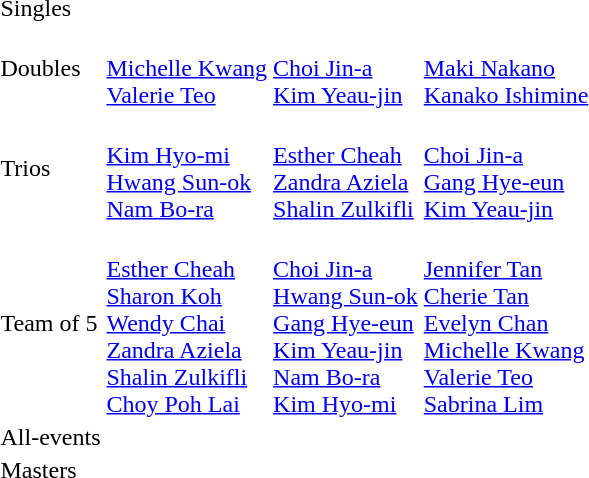<table>
<tr>
<td>Singles<br></td>
<td></td>
<td></td>
<td></td>
</tr>
<tr>
<td>Doubles<br></td>
<td><br><a href='#'>Michelle Kwang</a><br><a href='#'>Valerie Teo</a></td>
<td><br><a href='#'>Choi Jin-a</a><br><a href='#'>Kim Yeau-jin</a></td>
<td><br><a href='#'>Maki Nakano</a><br><a href='#'>Kanako Ishimine</a></td>
</tr>
<tr>
<td>Trios<br></td>
<td><br><a href='#'>Kim Hyo-mi</a><br><a href='#'>Hwang Sun-ok</a><br><a href='#'>Nam Bo-ra</a></td>
<td><br><a href='#'>Esther Cheah</a><br><a href='#'>Zandra Aziela</a><br><a href='#'>Shalin Zulkifli</a></td>
<td><br><a href='#'>Choi Jin-a</a><br><a href='#'>Gang Hye-eun</a><br><a href='#'>Kim Yeau-jin</a></td>
</tr>
<tr>
<td>Team of 5<br></td>
<td><br><a href='#'>Esther Cheah</a><br><a href='#'>Sharon Koh</a><br><a href='#'>Wendy Chai</a><br><a href='#'>Zandra Aziela</a><br><a href='#'>Shalin Zulkifli</a><br><a href='#'>Choy Poh Lai</a></td>
<td><br><a href='#'>Choi Jin-a</a><br><a href='#'>Hwang Sun-ok</a><br><a href='#'>Gang Hye-eun</a><br><a href='#'>Kim Yeau-jin</a><br><a href='#'>Nam Bo-ra</a><br><a href='#'>Kim Hyo-mi</a></td>
<td><br><a href='#'>Jennifer Tan</a><br><a href='#'>Cherie Tan</a><br><a href='#'>Evelyn Chan</a><br><a href='#'>Michelle Kwang</a><br><a href='#'>Valerie Teo</a><br><a href='#'>Sabrina Lim</a></td>
</tr>
<tr>
<td>All-events<br></td>
<td></td>
<td></td>
<td></td>
</tr>
<tr>
<td>Masters<br></td>
<td></td>
<td></td>
<td></td>
</tr>
</table>
